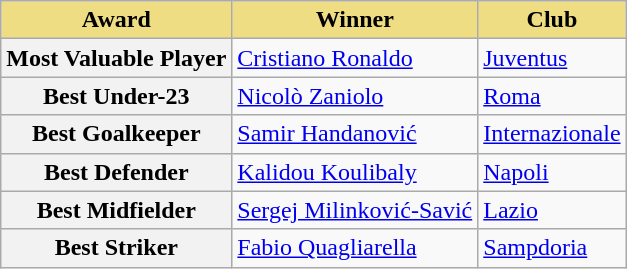<table class="wikitable">
<tr>
<th style="background-color: #eedd82">Award</th>
<th style="background-color: #eedd82">Winner</th>
<th style="background-color: #eedd82">Club</th>
</tr>
<tr>
<th>Most Valuable Player</th>
<td> <a href='#'>Cristiano Ronaldo</a></td>
<td><a href='#'>Juventus</a></td>
</tr>
<tr>
<th>Best Under-23</th>
<td> <a href='#'>Nicolò Zaniolo</a></td>
<td><a href='#'>Roma</a></td>
</tr>
<tr>
<th>Best Goalkeeper</th>
<td> <a href='#'>Samir Handanović</a></td>
<td><a href='#'>Internazionale</a></td>
</tr>
<tr>
<th>Best Defender</th>
<td> <a href='#'>Kalidou Koulibaly</a></td>
<td><a href='#'>Napoli</a></td>
</tr>
<tr>
<th>Best Midfielder</th>
<td> <a href='#'>Sergej Milinković-Savić</a></td>
<td><a href='#'>Lazio</a></td>
</tr>
<tr>
<th>Best Striker</th>
<td> <a href='#'>Fabio Quagliarella</a></td>
<td><a href='#'>Sampdoria</a></td>
</tr>
</table>
